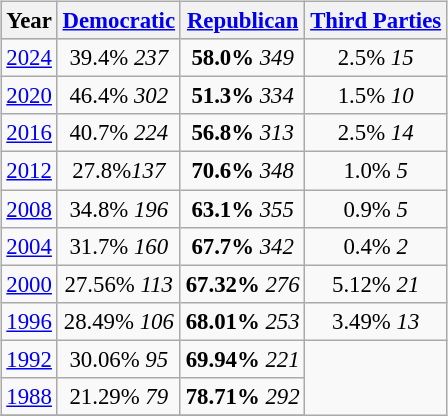<table class="wikitable"  style="float:right; margin:1em; font-size:95%;">
<tr style="background:lightgrey;">
<th>Year</th>
<th><a href='#'>Democratic</a></th>
<th><a href='#'>Republican</a></th>
<th><a href='#'>Third Parties</a></th>
</tr>
<tr>
<td align="center" ><a href='#'>2024</a></td>
<td align="center" >39.4% <em>237</em></td>
<td align="center" ><strong>58.0%</strong> <em>349</em></td>
<td align="center" >2.5% <em>15</em></td>
</tr>
<tr>
<td align="center" ><a href='#'>2020</a></td>
<td align="center" >46.4% <em>302</em></td>
<td align="center" ><strong>51.3%</strong> <em>334</em></td>
<td align="center" >1.5% <em>10</em></td>
</tr>
<tr>
<td align="center" ><a href='#'>2016</a></td>
<td align="center" >40.7% <em>224</em></td>
<td align="center" ><strong>56.8%</strong> <em>313</em></td>
<td align="center" >2.5% <em>14</em></td>
</tr>
<tr>
<td align="center" ><a href='#'>2012</a></td>
<td align="center" >27.8%<em>137</em></td>
<td align="center" ><strong>70.6%</strong> <em>348</em></td>
<td align="center" >1.0% <em>5</em></td>
</tr>
<tr>
<td align="center" ><a href='#'>2008</a></td>
<td align="center" >34.8% <em>196</em></td>
<td align="center" ><strong>63.1%</strong> <em>355</em></td>
<td align="center" >0.9% <em>5</em></td>
</tr>
<tr>
<td align="center" ><a href='#'>2004</a></td>
<td align="center" >31.7% <em>160</em></td>
<td align="center" ><strong>67.7%</strong> <em>342</em></td>
<td align="center" >0.4% <em>2</em></td>
</tr>
<tr>
<td align="center" ><a href='#'>2000</a></td>
<td align="center" >27.56% <em>113</em></td>
<td align="center" ><strong>67.32%</strong> <em>276</em></td>
<td align="center" >5.12% <em>21</em></td>
</tr>
<tr>
<td align="center" ><a href='#'>1996</a></td>
<td align="center" >28.49% <em>106</em></td>
<td align="center" ><strong>68.01%</strong> <em>253</em></td>
<td align="center" >3.49% <em>13</em></td>
</tr>
<tr>
<td align="center" ><a href='#'>1992</a></td>
<td align="center" >30.06% <em>95</em></td>
<td align="center" ><strong>69.94%</strong> <em>221</em></td>
</tr>
<tr>
<td align="center" ><a href='#'>1988</a></td>
<td align="center" >21.29% <em>79</em></td>
<td align="center" ><strong>78.71%</strong> <em>292</em></td>
</tr>
<tr>
</tr>
</table>
